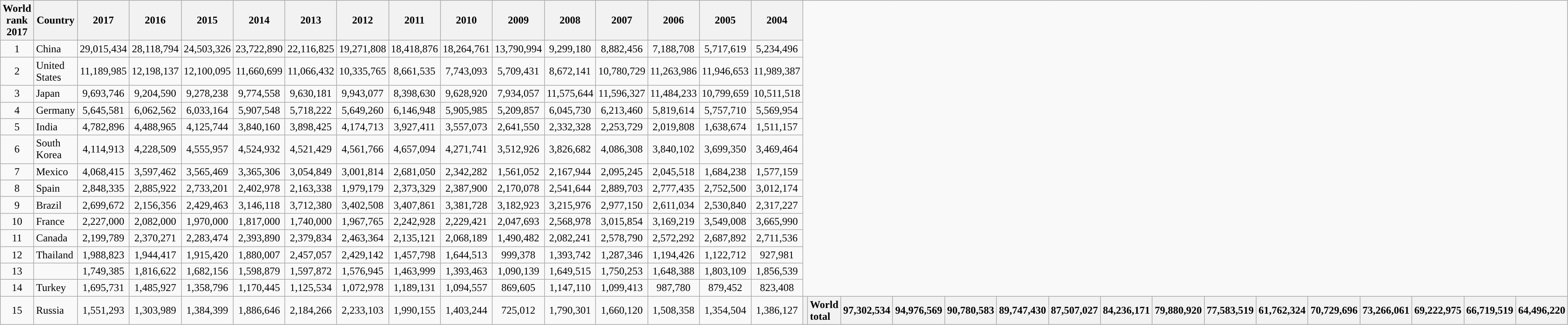<table class="wikitable sortable" style="margin: 1em auto 1em auto">
<tr>
<th>World<br>rank<br>2017</th>
<th>Country</th>
<th>2017</th>
<th>2016</th>
<th>2015</th>
<th>2014</th>
<th>2013</th>
<th>2012</th>
<th>2011</th>
<th>2010</th>
<th>2009</th>
<th>2008</th>
<th>2007</th>
<th>2006</th>
<th>2005</th>
<th>2004</th>
</tr>
<tr style="text-align:center;">
<td>1</td>
<td style="text-align:left;">China</td>
<td>29,015,434</td>
<td>28,118,794</td>
<td>24,503,326</td>
<td>23,722,890</td>
<td>22,116,825</td>
<td>19,271,808</td>
<td>18,418,876</td>
<td>18,264,761</td>
<td>13,790,994</td>
<td>9,299,180</td>
<td>8,882,456</td>
<td>7,188,708</td>
<td>5,717,619</td>
<td>5,234,496</td>
</tr>
<tr style="text-align:center;">
<td>2</td>
<td style="text-align:left;">United States</td>
<td>11,189,985</td>
<td>12,198,137</td>
<td>12,100,095</td>
<td>11,660,699</td>
<td>11,066,432</td>
<td>10,335,765</td>
<td>8,661,535</td>
<td>7,743,093</td>
<td>5,709,431</td>
<td>8,672,141</td>
<td>10,780,729</td>
<td>11,263,986</td>
<td>11,946,653</td>
<td>11,989,387</td>
</tr>
<tr style="text-align:center;">
<td>3</td>
<td style="text-align:left;">Japan</td>
<td>9,693,746</td>
<td>9,204,590</td>
<td>9,278,238</td>
<td>9,774,558</td>
<td>9,630,181</td>
<td>9,943,077</td>
<td>8,398,630</td>
<td>9,628,920</td>
<td>7,934,057</td>
<td>11,575,644</td>
<td>11,596,327</td>
<td>11,484,233</td>
<td>10,799,659</td>
<td>10,511,518</td>
</tr>
<tr style="text-align:center;">
<td>4</td>
<td style="text-align:left;">Germany</td>
<td>5,645,581</td>
<td>6,062,562</td>
<td>6,033,164</td>
<td>5,907,548</td>
<td>5,718,222</td>
<td>5,649,260</td>
<td>6,146,948</td>
<td>5,905,985</td>
<td>5,209,857</td>
<td>6,045,730</td>
<td>6,213,460</td>
<td>5,819,614</td>
<td>5,757,710</td>
<td>5,569,954</td>
</tr>
<tr style="text-align:center;">
<td>5</td>
<td style="text-align:left;">India</td>
<td>4,782,896</td>
<td>4,488,965</td>
<td>4,125,744</td>
<td>3,840,160</td>
<td>3,898,425</td>
<td>4,174,713</td>
<td>3,927,411</td>
<td>3,557,073</td>
<td>2,641,550</td>
<td>2,332,328</td>
<td>2,253,729</td>
<td>2,019,808</td>
<td>1,638,674</td>
<td>1,511,157</td>
</tr>
<tr style="text-align:center;">
<td>6</td>
<td style="text-align:left;">South Korea</td>
<td>4,114,913</td>
<td>4,228,509</td>
<td>4,555,957</td>
<td>4,524,932</td>
<td>4,521,429</td>
<td>4,561,766</td>
<td>4,657,094</td>
<td>4,271,741</td>
<td>3,512,926</td>
<td>3,826,682</td>
<td>4,086,308</td>
<td>3,840,102</td>
<td>3,699,350</td>
<td>3,469,464</td>
</tr>
<tr style="text-align:center;">
<td>7</td>
<td style="text-align:left;">Mexico</td>
<td>4,068,415</td>
<td>3,597,462</td>
<td>3,565,469</td>
<td>3,365,306</td>
<td>3,054,849</td>
<td>3,001,814</td>
<td>2,681,050</td>
<td>2,342,282</td>
<td>1,561,052</td>
<td>2,167,944</td>
<td>2,095,245</td>
<td>2,045,518</td>
<td>1,684,238</td>
<td>1,577,159</td>
</tr>
<tr style="text-align:center;">
<td>8</td>
<td style="text-align:left;">Spain</td>
<td>2,848,335</td>
<td>2,885,922</td>
<td>2,733,201</td>
<td>2,402,978</td>
<td>2,163,338</td>
<td>1,979,179</td>
<td>2,373,329</td>
<td>2,387,900</td>
<td>2,170,078</td>
<td>2,541,644</td>
<td>2,889,703</td>
<td>2,777,435</td>
<td>2,752,500</td>
<td>3,012,174</td>
</tr>
<tr style="text-align:center;">
<td>9</td>
<td style="text-align:left;">Brazil</td>
<td>2,699,672</td>
<td>2,156,356</td>
<td>2,429,463</td>
<td>3,146,118</td>
<td>3,712,380</td>
<td>3,402,508</td>
<td>3,407,861</td>
<td>3,381,728</td>
<td>3,182,923</td>
<td>3,215,976</td>
<td>2,977,150</td>
<td>2,611,034</td>
<td>2,530,840</td>
<td>2,317,227</td>
</tr>
<tr style="text-align:center;">
<td>10</td>
<td style="text-align:left;">France</td>
<td>2,227,000</td>
<td>2,082,000</td>
<td>1,970,000</td>
<td>1,817,000</td>
<td>1,740,000</td>
<td>1,967,765</td>
<td>2,242,928</td>
<td>2,229,421</td>
<td>2,047,693</td>
<td>2,568,978</td>
<td>3,015,854</td>
<td>3,169,219</td>
<td>3,549,008</td>
<td>3,665,990</td>
</tr>
<tr style="text-align:center;">
<td>11</td>
<td style="text-align:left;">Canada</td>
<td>2,199,789</td>
<td>2,370,271</td>
<td>2,283,474</td>
<td>2,393,890</td>
<td>2,379,834</td>
<td>2,463,364</td>
<td>2,135,121</td>
<td>2,068,189</td>
<td>1,490,482</td>
<td>2,082,241</td>
<td>2,578,790</td>
<td>2,572,292</td>
<td>2,687,892</td>
<td>2,711,536</td>
</tr>
<tr style="text-align:center;">
<td>12</td>
<td style="text-align:left;">Thailand</td>
<td>1,988,823</td>
<td>1,944,417</td>
<td>1,915,420</td>
<td>1,880,007</td>
<td>2,457,057</td>
<td>2,429,142</td>
<td>1,457,798</td>
<td>1,644,513</td>
<td>999,378</td>
<td>1,393,742</td>
<td>1,287,346</td>
<td>1,194,426</td>
<td>1,122,712</td>
<td>927,981</td>
</tr>
<tr style="text-align:center;">
<td>13</td>
<td style="text-align:left;"></td>
<td>1,749,385</td>
<td>1,816,622</td>
<td>1,682,156</td>
<td>1,598,879</td>
<td>1,597,872</td>
<td>1,576,945</td>
<td>1,463,999</td>
<td>1,393,463</td>
<td>1,090,139</td>
<td>1,649,515</td>
<td>1,750,253</td>
<td>1,648,388</td>
<td>1,803,109</td>
<td>1,856,539</td>
</tr>
<tr style="text-align:center;">
<td>14</td>
<td style="text-align:left;">Turkey</td>
<td>1,695,731</td>
<td>1,485,927</td>
<td>1,358,796</td>
<td>1,170,445</td>
<td>1,125,534</td>
<td>1,072,978</td>
<td>1,189,131</td>
<td>1,094,557</td>
<td>869,605</td>
<td>1,147,110</td>
<td>1,099,413</td>
<td>987,780</td>
<td>879,452</td>
<td>823,408</td>
</tr>
<tr style="text-align:center;">
<td>15</td>
<td style="text-align:left;">Russia</td>
<td>1,551,293</td>
<td>1,303,989</td>
<td>1,384,399</td>
<td>1,886,646</td>
<td>2,184,266</td>
<td>2,233,103</td>
<td>1,990,155</td>
<td>1,403,244</td>
<td>725,012</td>
<td>1,790,301</td>
<td>1,660,120</td>
<td>1,508,358</td>
<td>1,354,504</td>
<td>1,386,127</td>
<th></th>
<th style="text-align:left;">World total</th>
<th>97,302,534</th>
<th>94,976,569</th>
<th>90,780,583</th>
<th>89,747,430</th>
<th>87,507,027</th>
<th>84,236,171</th>
<th>79,880,920</th>
<th>77,583,519</th>
<th>61,762,324</th>
<th>70,729,696</th>
<th>73,266,061</th>
<th>69,222,975</th>
<th>66,719,519</th>
<th>64,496,220</th>
</tr>
</table>
